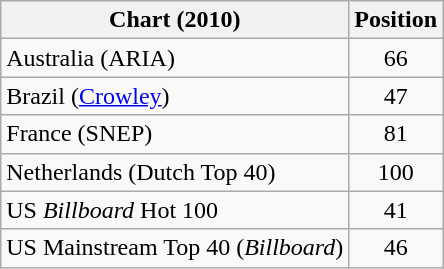<table class="wikitable sortable">
<tr>
<th scope="col">Chart (2010)</th>
<th scope="col">Position</th>
</tr>
<tr>
<td>Australia (ARIA)</td>
<td style="text-align:center;">66</td>
</tr>
<tr>
<td>Brazil (<a href='#'>Crowley</a>)</td>
<td style="text-align:center;">47</td>
</tr>
<tr>
<td>France (SNEP)</td>
<td style="text-align:center;">81</td>
</tr>
<tr>
<td>Netherlands (Dutch Top 40)</td>
<td style="text-align:center;">100</td>
</tr>
<tr>
<td>US <em>Billboard</em> Hot 100</td>
<td style="text-align:center;">41</td>
</tr>
<tr>
<td>US Mainstream Top 40 (<em>Billboard</em>)</td>
<td style="text-align:center;">46</td>
</tr>
</table>
